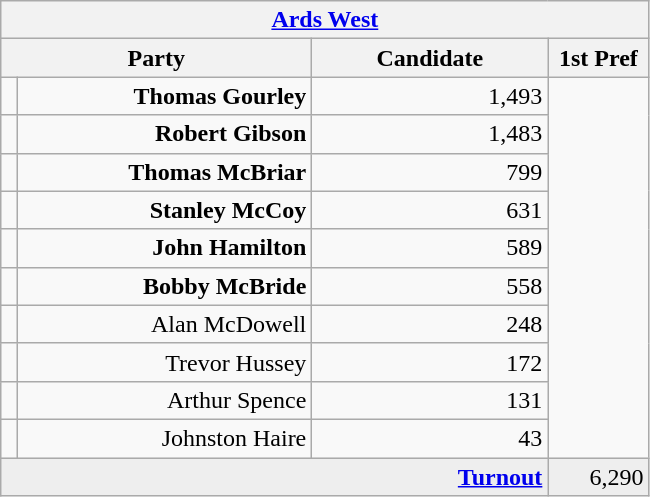<table class="wikitable">
<tr>
<th colspan="4" align="center"><a href='#'>Ards West</a></th>
</tr>
<tr>
<th colspan="2" align="center" width=200>Party</th>
<th width=150>Candidate</th>
<th width=60>1st Pref</th>
</tr>
<tr>
<td></td>
<td align="right"><strong>Thomas Gourley</strong></td>
<td align="right">1,493</td>
</tr>
<tr>
<td></td>
<td align="right"><strong>Robert Gibson</strong></td>
<td align="right">1,483</td>
</tr>
<tr>
<td></td>
<td align="right"><strong>Thomas McBriar</strong></td>
<td align="right">799</td>
</tr>
<tr>
<td></td>
<td align="right"><strong>Stanley McCoy</strong></td>
<td align="right">631</td>
</tr>
<tr>
<td></td>
<td align="right"><strong>John Hamilton</strong></td>
<td align="right">589</td>
</tr>
<tr>
<td></td>
<td align="right"><strong>Bobby McBride</strong></td>
<td align="right">558</td>
</tr>
<tr>
<td></td>
<td align="right">Alan McDowell</td>
<td align="right">248</td>
</tr>
<tr>
<td></td>
<td align="right">Trevor Hussey</td>
<td align="right">172</td>
</tr>
<tr>
<td></td>
<td align="right">Arthur Spence</td>
<td align="right">131</td>
</tr>
<tr>
<td></td>
<td align="right">Johnston Haire</td>
<td align="right">43</td>
</tr>
<tr bgcolor="EEEEEE">
<td colspan=3 align="right"><strong><a href='#'>Turnout</a></strong></td>
<td align="right">6,290</td>
</tr>
</table>
